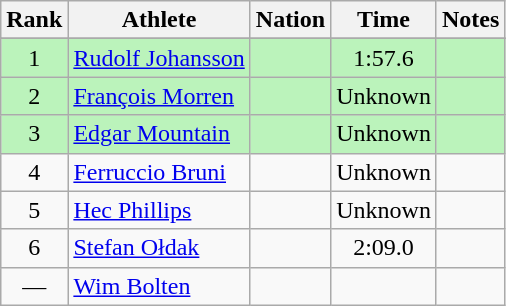<table class="wikitable sortable" style="text-align:center">
<tr>
<th>Rank</th>
<th>Athlete</th>
<th>Nation</th>
<th>Time</th>
<th>Notes</th>
</tr>
<tr>
</tr>
<tr bgcolor=bbf3bb>
<td>1</td>
<td align=left><a href='#'>Rudolf Johansson</a></td>
<td align=left></td>
<td>1:57.6</td>
<td></td>
</tr>
<tr bgcolor=bbf3bb>
<td>2</td>
<td align=left><a href='#'>François Morren</a></td>
<td align=left></td>
<td data-sort-value=2:00.0>Unknown</td>
<td></td>
</tr>
<tr bgcolor=bbf3bb>
<td>3</td>
<td align=left><a href='#'>Edgar Mountain</a></td>
<td align=left></td>
<td data-sort-value=2:01.0>Unknown</td>
<td></td>
</tr>
<tr>
<td>4</td>
<td align=left><a href='#'>Ferruccio Bruni</a></td>
<td align=left></td>
<td data-sort-value=2:02.0>Unknown</td>
<td></td>
</tr>
<tr>
<td>5</td>
<td align=left><a href='#'>Hec Phillips</a></td>
<td align=left></td>
<td data-sort-value=2:03.0>Unknown</td>
<td></td>
</tr>
<tr>
<td>6</td>
<td align=left><a href='#'>Stefan Ołdak</a></td>
<td align=left></td>
<td>2:09.0</td>
<td></td>
</tr>
<tr>
<td data-sort-value=7>—</td>
<td align=left><a href='#'>Wim Bolten</a></td>
<td align=left></td>
<td></td>
<td></td>
</tr>
</table>
